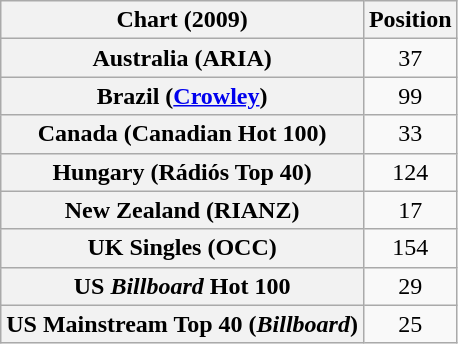<table class="wikitable sortable plainrowheaders" style="text-align:center">
<tr>
<th scope="col">Chart (2009)</th>
<th scope="col">Position</th>
</tr>
<tr>
<th scope="row">Australia (ARIA)</th>
<td>37</td>
</tr>
<tr>
<th scope="row">Brazil (<a href='#'>Crowley</a>)</th>
<td>99</td>
</tr>
<tr>
<th scope="row">Canada (Canadian Hot 100)</th>
<td>33</td>
</tr>
<tr>
<th scope="row">Hungary (Rádiós Top 40)</th>
<td>124</td>
</tr>
<tr>
<th scope="row">New Zealand (RIANZ)</th>
<td>17</td>
</tr>
<tr>
<th scope="row">UK Singles (OCC)</th>
<td>154</td>
</tr>
<tr>
<th scope="row">US <em>Billboard</em> Hot 100</th>
<td>29</td>
</tr>
<tr>
<th scope="row">US Mainstream Top 40 (<em>Billboard</em>)</th>
<td>25</td>
</tr>
</table>
